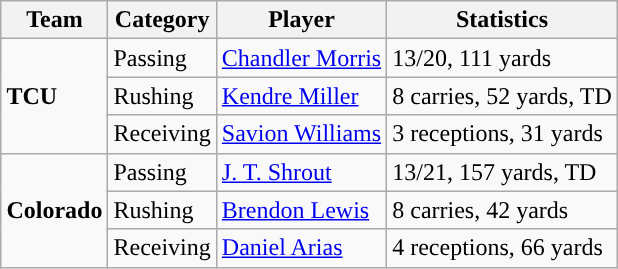<table class="wikitable" style="float: right;">
<tr>
<th>Team</th>
<th>Category</th>
<th>Player</th>
<th>Statistics</th>
</tr>
<tr>
<td rowspan=3><strong>TCU</strong></td>
<td>Passing</td>
<td><a href='#'>Chandler Morris</a></td>
<td>13/20, 111 yards</td>
</tr>
<tr>
<td>Rushing</td>
<td><a href='#'>Kendre Miller</a></td>
<td>8 carries, 52 yards, TD</td>
</tr>
<tr>
<td>Receiving</td>
<td><a href='#'>Savion Williams</a></td>
<td>3 receptions, 31 yards</td>
</tr>
<tr>
<td rowspan=3><strong>Colorado</strong></td>
<td>Passing</td>
<td><a href='#'>J. T. Shrout</a></td>
<td>13/21, 157 yards, TD</td>
</tr>
<tr>
<td>Rushing</td>
<td><a href='#'>Brendon Lewis</a></td>
<td>8 carries, 42 yards</td>
</tr>
<tr>
<td>Receiving</td>
<td><a href='#'>Daniel Arias</a></td>
<td>4 receptions, 66 yards</td>
</tr>
</table>
